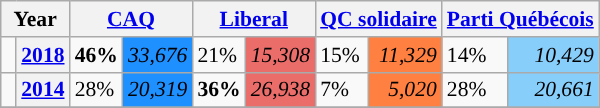<table class="wikitable" style="width:400; font-size:90%;">
<tr>
<th colspan="2" scope="col">Year</th>
<th colspan="2" scope="col"><a href='#'>CAQ</a></th>
<th colspan="2" scope="col"><a href='#'>Liberal</a></th>
<th colspan="2" scope="col"><a href='#'>QC solidaire</a></th>
<th colspan="2" scope="col"><a href='#'>Parti Québécois</a></th>
</tr>
<tr>
<td style="width: 0.25em; background-color: "></td>
<th><a href='#'>2018</a></th>
<td><strong>46%</strong></td>
<td style="text-align:right; background:#1E90FF;"><em>33,676</em></td>
<td>21%</td>
<td style="text-align:right; background:#EA6D6A;"><em>15,308</em></td>
<td>15%</td>
<td style="text-align:right; background:#FF8040;"><em>11,329</em></td>
<td>14%</td>
<td style="text-align:right; background:#87CEFA;"><em>10,429</em></td>
</tr>
<tr>
<td style="width: 0.25em; background-color: "></td>
<th><a href='#'>2014</a></th>
<td>28%</td>
<td style="text-align:right; background:#1E90FF;"><em>20,319</em></td>
<td><strong>36%</strong></td>
<td style="text-align:right; background:#EA6D6A;"><em>26,938</em></td>
<td>7%</td>
<td style="text-align:right; background:#FF8040;"><em>5,020</em></td>
<td>28%</td>
<td style="text-align:right; background:#87CEFA;"><em>20,661</em></td>
</tr>
<tr>
</tr>
</table>
